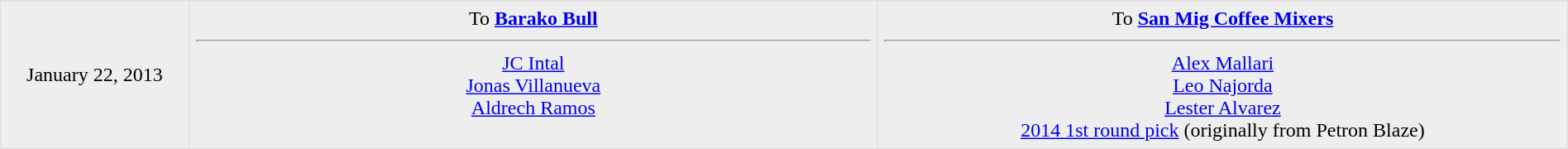<table border=1 style="border-collapse:collapse; text-align: center; width: 100%" bordercolor="#DFDFDF" cellpadding="5">
<tr>
</tr>
<tr bgcolor="eeeeee">
<td style="width:12%">January 22, 2013</td>
<td style="width:44%" valign="top">To <strong><a href='#'>Barako Bull</a></strong><hr><a href='#'>JC Intal</a><br><a href='#'>Jonas Villanueva</a><br><a href='#'>Aldrech Ramos</a></td>
<td style="width:44%" valign="top">To <strong><a href='#'>San Mig Coffee Mixers</a></strong><hr><a href='#'>Alex Mallari</a><br><a href='#'>Leo Najorda</a><br><a href='#'>Lester Alvarez</a><br><a href='#'>2014 1st round pick</a> (originally from Petron Blaze)</td>
</tr>
</table>
